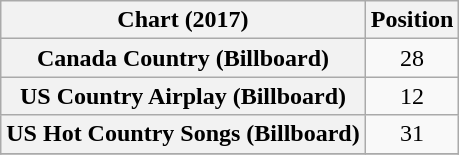<table class="wikitable sortable plainrowheaders" style="text-align:center">
<tr>
<th scope="col">Chart (2017)</th>
<th scope="col">Position</th>
</tr>
<tr>
<th scope="row">Canada Country (Billboard)</th>
<td>28</td>
</tr>
<tr>
<th scope="row">US Country Airplay (Billboard)</th>
<td>12</td>
</tr>
<tr>
<th scope="row">US  Hot Country Songs (Billboard)</th>
<td>31</td>
</tr>
<tr>
</tr>
</table>
